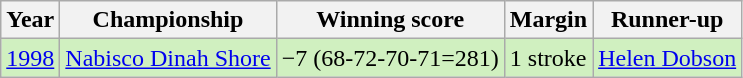<table class="wikitable">
<tr>
<th>Year</th>
<th>Championship</th>
<th>Winning score</th>
<th>Margin</th>
<th>Runner-up</th>
</tr>
<tr style="background:#D0F0C0;">
<td><a href='#'>1998</a></td>
<td><a href='#'>Nabisco Dinah Shore</a></td>
<td>−7 (68-72-70-71=281)</td>
<td>1 stroke</td>
<td> <a href='#'>Helen Dobson</a></td>
</tr>
</table>
